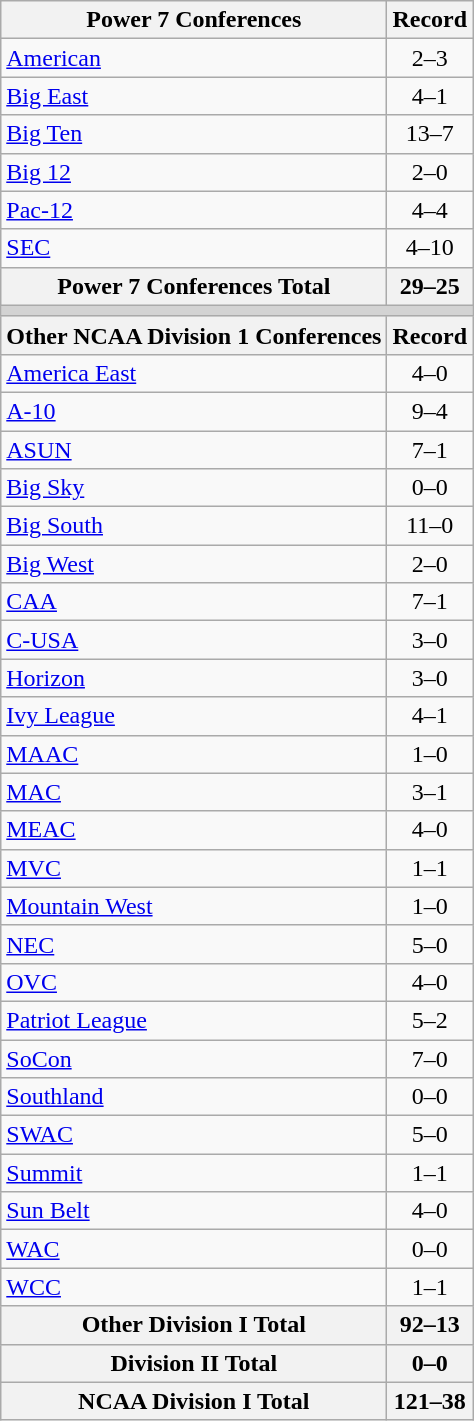<table class="wikitable">
<tr>
<th>Power 7 Conferences</th>
<th>Record</th>
</tr>
<tr>
<td><a href='#'>American</a></td>
<td align=center>2–3</td>
</tr>
<tr>
<td><a href='#'>Big East</a></td>
<td align=center>4–1</td>
</tr>
<tr>
<td><a href='#'>Big Ten</a></td>
<td align=center>13–7</td>
</tr>
<tr>
<td><a href='#'>Big 12</a></td>
<td align=center>2–0</td>
</tr>
<tr>
<td><a href='#'>Pac-12</a></td>
<td align=center>4–4</td>
</tr>
<tr>
<td><a href='#'>SEC</a></td>
<td align=center>4–10</td>
</tr>
<tr>
<th>Power 7 Conferences Total</th>
<th>29–25</th>
</tr>
<tr>
<th colspan="2" style="background:lightgrey;"></th>
</tr>
<tr>
<th>Other NCAA Division 1 Conferences</th>
<th>Record</th>
</tr>
<tr>
<td><a href='#'>America East</a></td>
<td align=center>4–0</td>
</tr>
<tr>
<td><a href='#'>A-10</a></td>
<td align=center>9–4</td>
</tr>
<tr>
<td><a href='#'>ASUN</a></td>
<td align=center>7–1</td>
</tr>
<tr>
<td><a href='#'>Big Sky</a></td>
<td align=center>0–0</td>
</tr>
<tr>
<td><a href='#'>Big South</a></td>
<td align=center>11–0</td>
</tr>
<tr>
<td><a href='#'>Big West</a></td>
<td align=center>2–0</td>
</tr>
<tr>
<td><a href='#'>CAA</a></td>
<td align=center>7–1</td>
</tr>
<tr>
<td><a href='#'>C-USA</a></td>
<td align=center>3–0</td>
</tr>
<tr>
<td><a href='#'>Horizon</a></td>
<td align=center>3–0</td>
</tr>
<tr>
<td><a href='#'>Ivy League</a></td>
<td align=center>4–1</td>
</tr>
<tr>
<td><a href='#'>MAAC</a></td>
<td align=center>1–0</td>
</tr>
<tr>
<td><a href='#'>MAC</a></td>
<td align=center>3–1</td>
</tr>
<tr>
<td><a href='#'>MEAC</a></td>
<td align=center>4–0</td>
</tr>
<tr>
<td><a href='#'>MVC</a></td>
<td align=center>1–1</td>
</tr>
<tr>
<td><a href='#'>Mountain West</a></td>
<td align=center>1–0</td>
</tr>
<tr>
<td><a href='#'>NEC</a></td>
<td align=center>5–0</td>
</tr>
<tr>
<td><a href='#'>OVC</a></td>
<td align=center>4–0</td>
</tr>
<tr>
<td><a href='#'>Patriot League</a></td>
<td align=center>5–2</td>
</tr>
<tr>
<td><a href='#'>SoCon</a></td>
<td align=center>7–0</td>
</tr>
<tr>
<td><a href='#'>Southland</a></td>
<td align=center>0–0</td>
</tr>
<tr>
<td><a href='#'>SWAC</a></td>
<td align=center>5–0</td>
</tr>
<tr>
<td><a href='#'>Summit</a></td>
<td align=center>1–1</td>
</tr>
<tr>
<td><a href='#'>Sun Belt</a></td>
<td align=center>4–0</td>
</tr>
<tr>
<td><a href='#'>WAC</a></td>
<td align=center>0–0</td>
</tr>
<tr>
<td><a href='#'>WCC</a></td>
<td align=center>1–1</td>
</tr>
<tr>
<th>Other Division I Total</th>
<th>92–13</th>
</tr>
<tr>
<th>Division II Total</th>
<th>0–0</th>
</tr>
<tr>
<th>NCAA Division I Total</th>
<th>121–38</th>
</tr>
</table>
